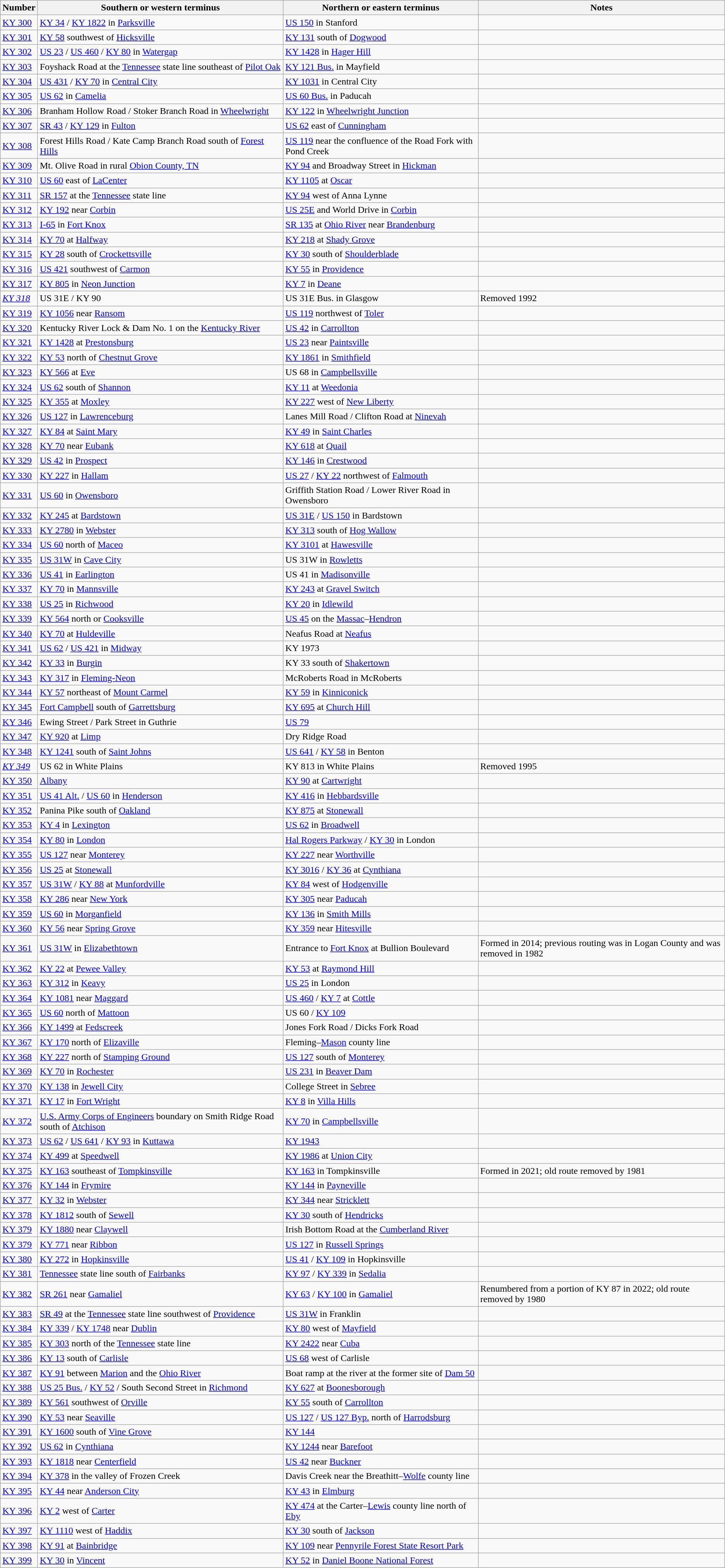<table class="wikitable sortable mw-collapsible">
<tr>
<th>Number</th>
<th>Southern or western terminus</th>
<th>Northern or eastern terminus</th>
<th>Notes</th>
</tr>
<tr>
<td> <a href='#'>KY 300</a></td>
<td><a href='#'>KY 34</a> / <a href='#'>KY 1822</a> in <a href='#'>Parksville</a></td>
<td><a href='#'>US 150</a> in Stanford</td>
<td></td>
</tr>
<tr>
<td> <a href='#'>KY 301</a></td>
<td><a href='#'>KY 58</a> southwest of <a href='#'>Hicksville</a></td>
<td><a href='#'>KY 131</a> south of <a href='#'>Dogwood</a></td>
<td></td>
</tr>
<tr>
<td> <a href='#'>KY 302</a></td>
<td><a href='#'>US 23</a> / <a href='#'>US 460</a> / <a href='#'>KY 80</a> in <a href='#'>Watergap</a></td>
<td><a href='#'>KY 1428</a> in <a href='#'>Hager Hill</a></td>
<td></td>
</tr>
<tr>
<td> <a href='#'>KY 303</a></td>
<td>Foyshack Road at the <a href='#'>Tennessee</a> state line southeast of <a href='#'>Pilot Oak</a></td>
<td><a href='#'>KY 121 Bus.</a> in Mayfield</td>
<td></td>
</tr>
<tr>
<td> <a href='#'>KY 304</a></td>
<td><a href='#'>US 431</a> / <a href='#'>KY 70</a> in <a href='#'>Central City</a></td>
<td><a href='#'>KY 1031</a> in Central City</td>
<td></td>
</tr>
<tr>
<td> <a href='#'>KY 305</a></td>
<td><a href='#'>US 62</a> in <a href='#'>Camelia</a></td>
<td><a href='#'>US 60 Bus.</a> in Paducah</td>
<td></td>
</tr>
<tr>
<td> <a href='#'>KY 306</a></td>
<td>Branham Hollow Road / Stoker Branch Road in <a href='#'>Wheelwright</a></td>
<td><a href='#'>KY 122</a> in <a href='#'>Wheelwright Junction</a></td>
<td></td>
</tr>
<tr>
<td> <a href='#'>KY 307</a></td>
<td><a href='#'>SR 43</a> / <a href='#'>KY 129</a> in <a href='#'>Fulton</a></td>
<td><a href='#'>US 62</a> east of <a href='#'>Cunningham</a></td>
<td></td>
</tr>
<tr>
<td> <a href='#'>KY 308</a></td>
<td>Forest Hills Road / Kate Camp Branch Road south of <a href='#'>Forest Hills</a></td>
<td><a href='#'>US 119</a> near the confluence of the Road Fork with Pond Creek</td>
<td></td>
</tr>
<tr>
<td> <a href='#'>KY 309</a></td>
<td>Mt. Olive Road in rural <a href='#'>Obion County, TN</a></td>
<td><a href='#'>KY 94</a> and Broadway Street in <a href='#'>Hickman</a></td>
<td></td>
</tr>
<tr>
<td> <a href='#'>KY 310</a></td>
<td><a href='#'>US 60</a> east of <a href='#'>LaCenter</a></td>
<td><a href='#'>KY 1105</a> at <a href='#'>Oscar</a></td>
<td></td>
</tr>
<tr>
<td> <a href='#'>KY 311</a></td>
<td><a href='#'>SR 157</a> at the <a href='#'>Tennessee</a> state line</td>
<td><a href='#'>KY 94</a> west of Anna Lynne</td>
<td></td>
</tr>
<tr>
<td> <a href='#'>KY 312</a></td>
<td><a href='#'>KY 192</a> near <a href='#'>Corbin</a></td>
<td><a href='#'>US 25E</a> and World Drive in <a href='#'>Corbin</a></td>
<td></td>
</tr>
<tr>
<td> <a href='#'>KY 313</a></td>
<td><a href='#'>I-65</a> in <a href='#'>Fort Knox</a></td>
<td><a href='#'>SR 135</a> at <a href='#'>Ohio River</a> near <a href='#'>Brandenburg</a></td>
<td></td>
</tr>
<tr>
<td> <a href='#'>KY 314</a></td>
<td><a href='#'>KY 70</a> at <a href='#'>Halfway</a></td>
<td><a href='#'>KY 218</a> at <a href='#'>Shady Grove</a></td>
<td></td>
</tr>
<tr>
<td> <a href='#'>KY 315</a></td>
<td><a href='#'>KY 28</a> south of <a href='#'>Crockettsville</a></td>
<td><a href='#'>KY 30</a> south of <a href='#'>Shoulderblade</a></td>
<td></td>
</tr>
<tr>
<td> <a href='#'>KY 316</a></td>
<td><a href='#'>US 421</a> southwest of <a href='#'>Carmon</a></td>
<td><a href='#'>KY 55</a> in <a href='#'>Providence</a></td>
<td></td>
</tr>
<tr>
<td> <a href='#'>KY 317</a></td>
<td><a href='#'>KY 805</a> in <a href='#'>Neon Junction</a></td>
<td><a href='#'>KY 7</a> in <a href='#'>Deane</a></td>
<td></td>
</tr>
<tr>
<td> <em><a href='#'>KY 318</a></em></td>
<td>US 31E / KY 90</td>
<td>US 31E Bus. in Glasgow</td>
<td>Removed 1992</td>
</tr>
<tr>
<td> <a href='#'>KY 319</a></td>
<td><a href='#'>KY 1056</a> near <a href='#'>Ransom</a></td>
<td><a href='#'>US 119</a> northwest of <a href='#'>Toler</a></td>
<td></td>
</tr>
<tr>
<td> <a href='#'>KY 320</a></td>
<td>Kentucky River Lock & Dam No. 1 on the <a href='#'>Kentucky River</a></td>
<td><a href='#'>US 42</a> in <a href='#'>Carrollton</a></td>
<td></td>
</tr>
<tr>
<td> <a href='#'>KY 321</a></td>
<td><a href='#'>KY 1428</a> at <a href='#'>Prestonsburg</a></td>
<td><a href='#'>US 23</a> near <a href='#'>Paintsville</a></td>
<td></td>
</tr>
<tr>
<td> <a href='#'>KY 322</a></td>
<td><a href='#'>KY 53</a> north of <a href='#'>Chestnut Grove</a></td>
<td><a href='#'>KY 1861</a> in <a href='#'>Smithfield</a></td>
<td></td>
</tr>
<tr>
<td> <a href='#'>KY 323</a></td>
<td><a href='#'>KY 566</a> at <a href='#'>Eve</a></td>
<td>US 68 in <a href='#'>Campbellsville</a></td>
<td></td>
</tr>
<tr>
<td> <a href='#'>KY 324</a></td>
<td><a href='#'>US 62</a> south of <a href='#'>Shannon</a></td>
<td><a href='#'>KY 11</a> at <a href='#'>Weedonia</a></td>
<td></td>
</tr>
<tr>
<td> <a href='#'>KY 325</a></td>
<td><a href='#'>KY 355</a> at <a href='#'>Moxley</a></td>
<td><a href='#'>KY 227</a> west of <a href='#'>New Liberty</a></td>
<td></td>
</tr>
<tr>
<td> <a href='#'>KY 326</a></td>
<td><a href='#'>US 127</a> in <a href='#'>Lawrenceburg</a></td>
<td>Lanes Mill Road / Clifton Road at <a href='#'>Ninevah</a></td>
<td></td>
</tr>
<tr>
<td> <a href='#'>KY 327</a></td>
<td><a href='#'>KY 84</a> at <a href='#'>Saint Mary</a></td>
<td><a href='#'>KY 49</a> in <a href='#'>Saint Charles</a></td>
<td></td>
</tr>
<tr>
<td> <a href='#'>KY 328</a></td>
<td><a href='#'>KY 70</a> near <a href='#'>Eubank</a></td>
<td><a href='#'>KY 618</a> at <a href='#'>Quail</a></td>
<td></td>
</tr>
<tr>
<td> <a href='#'>KY 329</a></td>
<td><a href='#'>US 42</a> in <a href='#'>Prospect</a></td>
<td><a href='#'>KY 146</a> in <a href='#'>Crestwood</a></td>
<td></td>
</tr>
<tr>
<td> <a href='#'>KY 330</a></td>
<td><a href='#'>KY 227</a> in <a href='#'>Hallam</a></td>
<td><a href='#'>US 27</a> / <a href='#'>KY 22</a> northwest of <a href='#'>Falmouth</a></td>
<td></td>
</tr>
<tr>
<td> <a href='#'>KY 331</a></td>
<td><a href='#'>US 60</a> in <a href='#'>Owensboro</a></td>
<td>Griffith Station Road / Lower River Road in Owensboro</td>
<td></td>
</tr>
<tr>
<td> <a href='#'>KY 332</a></td>
<td><a href='#'>KY 245</a> at <a href='#'>Bardstown</a></td>
<td><a href='#'>US 31E</a> / <a href='#'>US 150</a> in Bardstown</td>
<td></td>
</tr>
<tr>
<td> <a href='#'>KY 333</a></td>
<td><a href='#'>KY 2780</a> in <a href='#'>Webster</a></td>
<td><a href='#'>KY 313</a> south of <a href='#'>Hog Wallow</a></td>
<td></td>
</tr>
<tr>
<td> <a href='#'>KY 334</a></td>
<td><a href='#'>US 60</a> north of <a href='#'>Maceo</a></td>
<td><a href='#'>KY 3101</a> at <a href='#'>Hawesville</a></td>
<td></td>
</tr>
<tr>
<td> <a href='#'>KY 335</a></td>
<td><a href='#'>US 31W</a> in <a href='#'>Cave City</a></td>
<td>US 31W in <a href='#'>Rowletts</a></td>
<td></td>
</tr>
<tr>
<td> <a href='#'>KY 336</a></td>
<td><a href='#'>US 41</a> in <a href='#'>Earlington</a></td>
<td>US 41 in <a href='#'>Madisonville</a></td>
<td></td>
</tr>
<tr>
<td> <a href='#'>KY 337</a></td>
<td><a href='#'>KY 70</a> in <a href='#'>Mannsville</a></td>
<td><a href='#'>KY 243</a> at <a href='#'>Gravel Switch</a></td>
<td></td>
</tr>
<tr>
<td> <a href='#'>KY 338</a></td>
<td><a href='#'>US 25</a> in <a href='#'>Richwood</a></td>
<td><a href='#'>KY 20</a> in <a href='#'>Idlewild</a></td>
<td></td>
</tr>
<tr>
<td> <a href='#'>KY 339</a></td>
<td><a href='#'>KY 564</a> north or <a href='#'>Cooksville</a></td>
<td><a href='#'>US 45</a> on the <a href='#'>Massac</a>–<a href='#'>Hendron</a></td>
<td></td>
</tr>
<tr>
<td> <a href='#'>KY 340</a></td>
<td><a href='#'>KY 70</a> at <a href='#'>Huldeville</a></td>
<td>Neafus Road at <a href='#'>Neafus</a></td>
<td></td>
</tr>
<tr>
<td> <a href='#'>KY 341</a></td>
<td><a href='#'>US 62</a> / <a href='#'>US 421</a> in <a href='#'>Midway</a></td>
<td>KY 1973</td>
<td></td>
</tr>
<tr>
<td> <a href='#'>KY 342</a></td>
<td><a href='#'>KY 33</a> in <a href='#'>Burgin</a></td>
<td>KY 33 south of <a href='#'>Shakertown</a></td>
<td></td>
</tr>
<tr>
<td> <a href='#'>KY 343</a></td>
<td><a href='#'>KY 317</a> in <a href='#'>Fleming-Neon</a></td>
<td>McRoberts Road in McRoberts</td>
<td></td>
</tr>
<tr>
<td> <a href='#'>KY 344</a></td>
<td><a href='#'>KY 57</a> northeast of <a href='#'>Mount Carmel</a></td>
<td><a href='#'>KY 59</a> in <a href='#'>Kinniconick</a></td>
<td></td>
</tr>
<tr>
<td> <a href='#'>KY 345</a></td>
<td><a href='#'>Fort Campbell</a> south of <a href='#'>Garrettsburg</a></td>
<td><a href='#'>KY 695</a> at <a href='#'>Church Hill</a></td>
<td></td>
</tr>
<tr>
<td> <a href='#'>KY 346</a></td>
<td>Ewing Street / Park Street in Guthrie</td>
<td><a href='#'>US 79</a></td>
<td></td>
</tr>
<tr>
<td> <a href='#'>KY 347</a></td>
<td><a href='#'>KY 920</a> at <a href='#'>Limp</a></td>
<td>Dry Ridge Road</td>
<td></td>
</tr>
<tr>
<td> <a href='#'>KY 348</a></td>
<td><a href='#'>KY 1241</a> south of <a href='#'>Saint Johns</a></td>
<td><a href='#'>US 641</a> / <a href='#'>KY 58</a> in Benton</td>
<td></td>
</tr>
<tr>
<td> <em><a href='#'>KY 349</a></em></td>
<td>US 62 in White Plains</td>
<td>KY 813 in White Plains</td>
<td>Removed 1995</td>
</tr>
<tr>
<td> <a href='#'>KY 350</a></td>
<td><a href='#'>Albany</a></td>
<td><a href='#'>KY 90</a> at <a href='#'>Cartwright</a></td>
<td></td>
</tr>
<tr>
<td> <a href='#'>KY 351</a></td>
<td><a href='#'>US 41 Alt.</a> / <a href='#'>US 60</a> in <a href='#'>Henderson</a></td>
<td><a href='#'>KY 416</a> in <a href='#'>Hebbardsville</a></td>
<td></td>
</tr>
<tr>
<td> <a href='#'>KY 352</a></td>
<td>Panina Pike south of <a href='#'>Oakland</a></td>
<td><a href='#'>KY 875</a> at <a href='#'>Stonewall</a></td>
<td></td>
</tr>
<tr>
<td> <a href='#'>KY 353</a></td>
<td><a href='#'>KY 4</a> in <a href='#'>Lexington</a></td>
<td><a href='#'>US 62</a> in <a href='#'>Broadwell</a></td>
<td></td>
</tr>
<tr>
<td> <a href='#'>KY 354</a></td>
<td><a href='#'>KY 80</a> in <a href='#'>London</a></td>
<td><a href='#'>Hal Rogers Parkway</a> / <a href='#'>KY 30</a> in London</td>
<td></td>
</tr>
<tr>
<td> <a href='#'>KY 355</a></td>
<td><a href='#'>US 127</a> near <a href='#'>Monterey</a></td>
<td><a href='#'>KY 227</a> near <a href='#'>Worthville</a></td>
<td></td>
</tr>
<tr>
<td> <a href='#'>KY 356</a></td>
<td><a href='#'>US 25</a> at <a href='#'>Stonewall</a></td>
<td><a href='#'>KY 3016</a> / <a href='#'>KY 36</a> at <a href='#'>Cynthiana</a></td>
<td></td>
</tr>
<tr>
<td> <a href='#'>KY 357</a></td>
<td><a href='#'>US 31W</a> / <a href='#'>KY 88</a> at <a href='#'>Munfordville</a></td>
<td><a href='#'>KY 84</a> west of <a href='#'>Hodgenville</a></td>
<td></td>
</tr>
<tr>
<td> <a href='#'>KY 358</a></td>
<td><a href='#'>KY 286</a> near <a href='#'>New York</a></td>
<td><a href='#'>KY 305</a> near <a href='#'>Paducah</a></td>
<td></td>
</tr>
<tr>
<td> <a href='#'>KY 359</a></td>
<td><a href='#'>US 60</a> in <a href='#'>Morganfield</a></td>
<td><a href='#'>KY 136</a> in <a href='#'>Smith Mills</a></td>
<td></td>
</tr>
<tr>
<td> <a href='#'>KY 360</a></td>
<td><a href='#'>KY 56</a> near <a href='#'>Spring Grove</a></td>
<td><a href='#'>KY 359</a> near <a href='#'>Hitesville</a></td>
<td></td>
</tr>
<tr>
<td> <a href='#'>KY 361</a></td>
<td><a href='#'>US 31W</a> in <a href='#'>Elizabethtown</a></td>
<td>Entrance to <a href='#'>Fort Knox</a> at Bullion Boulevard</td>
<td>Formed in 2014; previous routing was in Logan County and was removed in 1982</td>
</tr>
<tr>
<td> <a href='#'>KY 362</a></td>
<td><a href='#'>KY 22</a> at <a href='#'>Pewee Valley</a></td>
<td><a href='#'>KY 53</a> at <a href='#'>Raymond Hill</a></td>
<td></td>
</tr>
<tr>
<td> <a href='#'>KY 363</a></td>
<td><a href='#'>KY 312</a> in <a href='#'>Keavy</a></td>
<td><a href='#'>US 25</a> in London</td>
<td></td>
</tr>
<tr>
<td> <a href='#'>KY 364</a></td>
<td><a href='#'>KY 1081</a> near <a href='#'>Maggard</a></td>
<td><a href='#'>US 460</a> / <a href='#'>KY 7</a> at <a href='#'>Cottle</a></td>
<td></td>
</tr>
<tr>
<td> <a href='#'>KY 365</a></td>
<td><a href='#'>US 60</a> north of <a href='#'>Mattoon</a></td>
<td>US 60 / <a href='#'>KY 109</a></td>
<td></td>
</tr>
<tr>
<td> <a href='#'>KY 366</a></td>
<td><a href='#'>KY 1499</a> at <a href='#'>Fedscreek</a></td>
<td>Jones Fork Road / Dicks Fork Road</td>
<td></td>
</tr>
<tr>
<td> <a href='#'>KY 367</a></td>
<td><a href='#'>KY 170</a> north of <a href='#'>Elizaville</a></td>
<td>Fleming–<a href='#'>Mason</a> county line</td>
<td></td>
</tr>
<tr>
<td> <a href='#'>KY 368</a></td>
<td><a href='#'>KY 227</a> north of <a href='#'>Stamping Ground</a></td>
<td><a href='#'>US 127</a> south of <a href='#'>Monterey</a></td>
<td></td>
</tr>
<tr>
<td> <a href='#'>KY 369</a></td>
<td><a href='#'>KY 70</a> in <a href='#'>Rochester</a></td>
<td><a href='#'>US 231</a> in <a href='#'>Beaver Dam</a></td>
<td></td>
</tr>
<tr>
<td> <a href='#'>KY 370</a></td>
<td><a href='#'>KY 138</a> in <a href='#'>Jewell City</a></td>
<td>College Street in <a href='#'>Sebree</a></td>
<td></td>
</tr>
<tr>
<td> <a href='#'>KY 371</a></td>
<td><a href='#'>KY 17</a> in <a href='#'>Fort Wright</a></td>
<td><a href='#'>KY 8</a> in <a href='#'>Villa Hills</a></td>
<td></td>
</tr>
<tr>
<td> <a href='#'>KY 372</a></td>
<td><a href='#'>U.S. Army Corps of Engineers</a> boundary on Smith Ridge Road south of <a href='#'>Atchison</a></td>
<td><a href='#'>KY 70</a> in <a href='#'>Campbellsville</a></td>
<td></td>
</tr>
<tr>
<td> <a href='#'>KY 373</a></td>
<td><a href='#'>US 62</a> / <a href='#'>US 641</a> / <a href='#'>KY 93</a> in <a href='#'>Kuttawa</a></td>
<td><a href='#'>KY 1943</a></td>
<td></td>
</tr>
<tr>
<td> <a href='#'>KY 374</a></td>
<td><a href='#'>KY 499</a> at <a href='#'>Speedwell</a></td>
<td><a href='#'>KY 1986</a> at <a href='#'>Union City</a></td>
<td></td>
</tr>
<tr>
<td> <a href='#'>KY 375</a></td>
<td><a href='#'>KY 163</a> southeast of <a href='#'>Tompkinsville</a></td>
<td><a href='#'>KY 163</a> in Tompkinsville</td>
<td>Formed in 2021; old route removed by 1981</td>
</tr>
<tr>
<td> <a href='#'>KY 376</a></td>
<td><a href='#'>KY 144</a> in <a href='#'>Frymire</a></td>
<td><a href='#'>KY 144</a> in <a href='#'>Payneville</a></td>
<td></td>
</tr>
<tr>
<td> <a href='#'>KY 377</a></td>
<td><a href='#'>KY 32</a> in <a href='#'>Webster</a></td>
<td><a href='#'>KY 344</a> near <a href='#'>Stricklett</a></td>
<td></td>
</tr>
<tr>
<td> <a href='#'>KY 378</a></td>
<td><a href='#'>KY 1812</a> south of <a href='#'>Sewell</a></td>
<td><a href='#'>KY 30</a> south of <a href='#'>Hendricks</a></td>
<td></td>
</tr>
<tr>
<td> <a href='#'>KY 379</a></td>
<td><a href='#'>KY 1880</a> near <a href='#'>Claywell</a></td>
<td>Irish Bottom Road at the <a href='#'>Cumberland River</a></td>
<td></td>
</tr>
<tr>
<td> <a href='#'>KY 379</a></td>
<td><a href='#'>KY 771</a> near <a href='#'>Ribbon</a></td>
<td><a href='#'>US 127</a> in <a href='#'>Russell Springs</a></td>
<td></td>
</tr>
<tr>
<td> <a href='#'>KY 380</a></td>
<td><a href='#'>KY 272</a> in <a href='#'>Hopkinsville</a></td>
<td><a href='#'>US 41</a> / <a href='#'>KY 109</a> in Hopkinsville</td>
<td></td>
</tr>
<tr>
<td> <a href='#'>KY 381</a></td>
<td><a href='#'>Tennessee</a> state line south of <a href='#'>Fairbanks</a></td>
<td><a href='#'>KY 97</a> / <a href='#'>KY 339</a> in <a href='#'>Sedalia</a></td>
<td></td>
</tr>
<tr>
<td> <a href='#'>KY 382</a></td>
<td><a href='#'>SR 261</a> near <a href='#'>Gamaliel</a></td>
<td><a href='#'>KY 63</a> / <a href='#'>KY 100</a> in <a href='#'>Gamaliel</a></td>
<td>Renumbered from a portion of KY 87 in 2022; old route removed by 1980</td>
</tr>
<tr>
<td> <a href='#'>KY 383</a></td>
<td><a href='#'>SR 49</a> at the <a href='#'>Tennessee</a> state line southwest of <a href='#'>Providence</a></td>
<td><a href='#'>US 31W</a> in Franklin</td>
<td></td>
</tr>
<tr>
<td> <a href='#'>KY 384</a></td>
<td><a href='#'>KY 339</a> / <a href='#'>KY 1748</a> near <a href='#'>Dublin</a></td>
<td><a href='#'>KY 80</a> west of <a href='#'>Mayfield</a></td>
<td></td>
</tr>
<tr>
<td> <a href='#'>KY 385</a></td>
<td><a href='#'>KY 303</a> north of the <a href='#'>Tennessee</a> state line</td>
<td><a href='#'>KY 2422</a> near <a href='#'>Cuba</a></td>
<td></td>
</tr>
<tr>
<td> <a href='#'>KY 386</a></td>
<td><a href='#'>KY 13</a> south of <a href='#'>Carlisle</a></td>
<td><a href='#'>US 68</a> west of Carlisle</td>
<td></td>
</tr>
<tr>
<td> <a href='#'>KY 387</a></td>
<td><a href='#'>KY 91</a> between <a href='#'>Marion</a> and the <a href='#'>Ohio River</a></td>
<td>Boat ramp at the river at the former site of <a href='#'>Dam 50</a></td>
<td></td>
</tr>
<tr>
<td> <a href='#'>KY 388</a></td>
<td><a href='#'>US 25 Bus.</a> / <a href='#'>KY 52</a> / South Second Street in <a href='#'>Richmond</a></td>
<td><a href='#'>KY 627</a> at <a href='#'>Boonesborough</a></td>
<td></td>
</tr>
<tr>
<td> <a href='#'>KY 389</a></td>
<td><a href='#'>KY 561</a> southwest of <a href='#'>Orville</a></td>
<td><a href='#'>KY 55</a> south of <a href='#'>Carrollton</a></td>
<td></td>
</tr>
<tr>
<td> <a href='#'>KY 390</a></td>
<td><a href='#'>KY 53</a> near <a href='#'>Seaville</a></td>
<td><a href='#'>US 127</a> / <a href='#'>US 127 Byp.</a> north of <a href='#'>Harrodsburg</a></td>
<td></td>
</tr>
<tr>
<td> <a href='#'>KY 391</a></td>
<td><a href='#'>KY 1600</a> south of <a href='#'>Vine Grove</a></td>
<td><a href='#'>KY 144</a></td>
<td></td>
</tr>
<tr>
<td> <a href='#'>KY 392</a></td>
<td><a href='#'>US 62</a> in <a href='#'>Cynthiana</a></td>
<td><a href='#'>KY 1244</a> near <a href='#'>Barefoot</a></td>
<td></td>
</tr>
<tr>
<td> <a href='#'>KY 393</a></td>
<td><a href='#'>KY 1818</a> near <a href='#'>Centerfield</a></td>
<td><a href='#'>US 42</a> near <a href='#'>Buckner</a></td>
<td></td>
</tr>
<tr>
<td> <a href='#'>KY 394</a></td>
<td><a href='#'>KY 378</a> in the valley of Frozen Creek</td>
<td>Davis Creek near the Breathitt–<a href='#'>Wolfe</a> county line</td>
<td></td>
</tr>
<tr>
<td> <a href='#'>KY 395</a></td>
<td><a href='#'>KY 44</a> near <a href='#'>Anderson City</a></td>
<td><a href='#'>KY 43</a> in <a href='#'>Elmburg</a></td>
<td></td>
</tr>
<tr>
<td> <a href='#'>KY 396</a></td>
<td><a href='#'>KY 2</a> west of <a href='#'>Carter</a></td>
<td><a href='#'>KY 474</a> at the Carter–<a href='#'>Lewis</a> county line north of <a href='#'>Eby</a></td>
<td></td>
</tr>
<tr>
<td> <a href='#'>KY 397</a></td>
<td><a href='#'>KY 1110</a> west of <a href='#'>Haddix</a></td>
<td><a href='#'>KY 30</a> south of <a href='#'>Jackson</a></td>
<td></td>
</tr>
<tr>
<td> <a href='#'>KY 398</a></td>
<td><a href='#'>KY 91</a> at <a href='#'>Bainbridge</a></td>
<td><a href='#'>KY 109</a> near <a href='#'>Pennyrile Forest State Resort Park</a></td>
<td></td>
</tr>
<tr>
<td> <a href='#'>KY 399</a></td>
<td><a href='#'>KY 30</a> in <a href='#'>Vincent</a></td>
<td><a href='#'>KY 52</a> in <a href='#'>Daniel Boone National Forest</a></td>
<td></td>
</tr>
</table>
